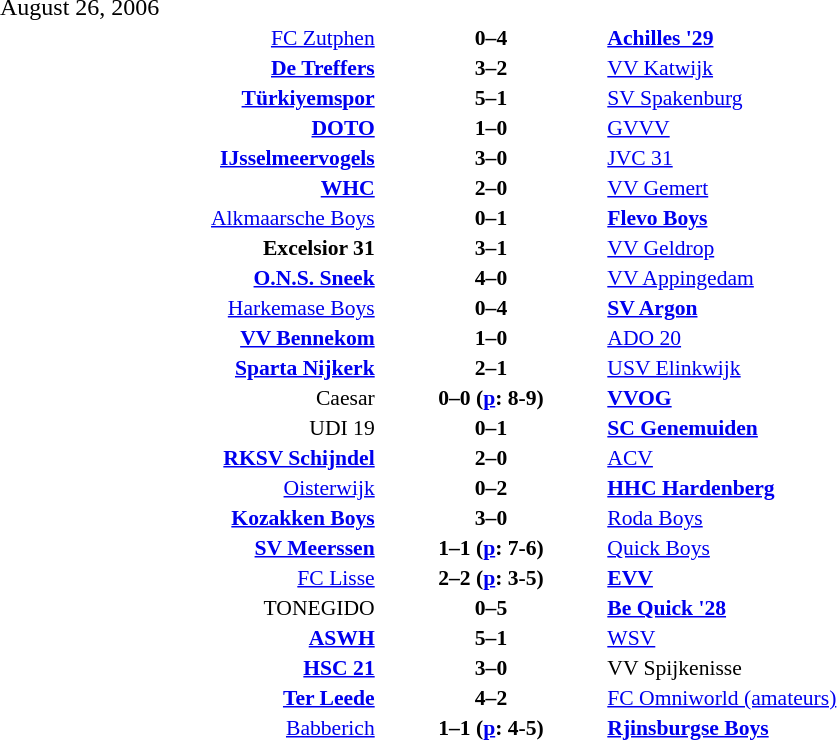<table width=100% cellspacing=1>
<tr>
<th width=20%></th>
<th width=12%></th>
<th width=20%></th>
<th></th>
</tr>
<tr>
<td>August 26, 2006</td>
</tr>
<tr style=font-size:90%>
<td align=right><a href='#'>FC Zutphen</a></td>
<td align=center><strong>0–4</strong></td>
<td><strong><a href='#'>Achilles '29</a></strong></td>
</tr>
<tr style=font-size:90%>
<td align=right><strong><a href='#'>De Treffers</a></strong></td>
<td align=center><strong>3–2</strong></td>
<td><a href='#'>VV Katwijk</a></td>
</tr>
<tr style=font-size:90%>
<td align=right><strong><a href='#'>Türkiyemspor</a></strong></td>
<td align=center><strong>5–1</strong></td>
<td><a href='#'>SV Spakenburg</a></td>
</tr>
<tr style=font-size:90%>
<td align=right><strong><a href='#'>DOTO</a></strong></td>
<td align=center><strong>1–0</strong></td>
<td><a href='#'>GVVV</a></td>
</tr>
<tr style=font-size:90%>
<td align=right><strong><a href='#'>IJsselmeervogels</a></strong></td>
<td align=center><strong>3–0</strong></td>
<td><a href='#'>JVC 31</a></td>
</tr>
<tr style=font-size:90%>
<td align=right><strong><a href='#'>WHC</a></strong></td>
<td align=center><strong>2–0</strong></td>
<td><a href='#'>VV Gemert</a></td>
</tr>
<tr style=font-size:90%>
<td align=right><a href='#'>Alkmaarsche Boys</a></td>
<td align=center><strong>0–1</strong></td>
<td><strong><a href='#'>Flevo Boys</a></strong></td>
</tr>
<tr style=font-size:90%>
<td align=right><strong>Excelsior 31</strong></td>
<td align=center><strong>3–1</strong></td>
<td><a href='#'>VV Geldrop</a></td>
</tr>
<tr style=font-size:90%>
<td align=right><strong><a href='#'>O.N.S. Sneek</a></strong></td>
<td align=center><strong>4–0</strong></td>
<td><a href='#'>VV Appingedam</a></td>
</tr>
<tr style=font-size:90%>
<td align=right><a href='#'>Harkemase Boys</a></td>
<td align=center><strong>0–4</strong></td>
<td><strong><a href='#'>SV Argon</a></strong></td>
</tr>
<tr style=font-size:90%>
<td align=right><strong><a href='#'>VV Bennekom</a></strong></td>
<td align=center><strong>1–0</strong></td>
<td><a href='#'>ADO 20</a></td>
</tr>
<tr style=font-size:90%>
<td align=right><strong><a href='#'>Sparta Nijkerk</a></strong></td>
<td align=center><strong>2–1</strong></td>
<td><a href='#'>USV Elinkwijk</a></td>
</tr>
<tr style=font-size:90%>
<td align=right>Caesar</td>
<td align=center><strong>0–0 (<a href='#'>p</a>: 8-9)</strong></td>
<td><strong><a href='#'>VVOG</a></strong></td>
</tr>
<tr style=font-size:90%>
<td align=right>UDI 19</td>
<td align=center><strong>0–1</strong></td>
<td><strong><a href='#'>SC Genemuiden</a></strong></td>
</tr>
<tr style=font-size:90%>
<td align=right><strong><a href='#'>RKSV Schijndel</a></strong></td>
<td align=center><strong>2–0</strong></td>
<td><a href='#'>ACV</a></td>
</tr>
<tr style=font-size:90%>
<td align=right><a href='#'>Oisterwijk</a></td>
<td align=center><strong>0–2</strong></td>
<td><strong><a href='#'>HHC Hardenberg</a></strong></td>
</tr>
<tr style=font-size:90%>
<td align=right><strong><a href='#'>Kozakken Boys</a></strong></td>
<td align=center><strong>3–0</strong></td>
<td><a href='#'>Roda Boys</a></td>
</tr>
<tr style=font-size:90%>
<td align=right><strong><a href='#'>SV Meerssen</a></strong></td>
<td align=center><strong>1–1 (<a href='#'>p</a>: 7-6)</strong></td>
<td><a href='#'>Quick Boys</a></td>
</tr>
<tr style=font-size:90%>
<td align=right><a href='#'>FC Lisse</a></td>
<td align=center><strong>2–2 (<a href='#'>p</a>: 3-5)</strong></td>
<td><strong><a href='#'>EVV</a></strong></td>
</tr>
<tr style=font-size:90%>
<td align=right>TONEGIDO</td>
<td align=center><strong>0–5</strong></td>
<td><strong><a href='#'>Be Quick '28</a></strong></td>
</tr>
<tr style=font-size:90%>
<td align=right><strong><a href='#'>ASWH</a></strong></td>
<td align=center><strong>5–1</strong></td>
<td><a href='#'>WSV</a></td>
</tr>
<tr style=font-size:90%>
<td align=right><strong><a href='#'>HSC 21</a></strong></td>
<td align=center><strong>3–0</strong></td>
<td>VV Spijkenisse</td>
</tr>
<tr style=font-size:90%>
<td align=right><strong><a href='#'>Ter Leede</a></strong></td>
<td align=center><strong>4–2</strong></td>
<td><a href='#'>FC Omniworld (amateurs)</a></td>
</tr>
<tr style=font-size:90%>
<td align=right><a href='#'>Babberich</a></td>
<td align=center><strong>1–1 (<a href='#'>p</a>: 4-5)</strong></td>
<td><strong><a href='#'>Rjinsburgse Boys</a></strong></td>
</tr>
</table>
